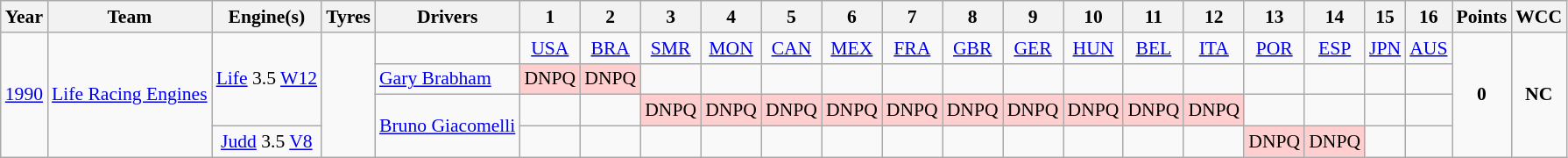<table class="wikitable" style="text-align:center; font-size:90%">
<tr>
<th>Year</th>
<th>Team</th>
<th>Engine(s)</th>
<th>Tyres</th>
<th>Drivers</th>
<th>1</th>
<th>2</th>
<th>3</th>
<th>4</th>
<th>5</th>
<th>6</th>
<th>7</th>
<th>8</th>
<th>9</th>
<th>10</th>
<th>11</th>
<th>12</th>
<th>13</th>
<th>14</th>
<th>15</th>
<th>16</th>
<th>Points</th>
<th>WCC</th>
</tr>
<tr>
<td rowspan="4"><a href='#'>1990</a></td>
<td rowspan="4"><a href='#'>Life Racing Engines</a></td>
<td rowspan="3"><a href='#'>Life</a> 3.5 <a href='#'>W12</a></td>
<td rowspan="4"></td>
<td></td>
<td><a href='#'>USA</a></td>
<td><a href='#'>BRA</a></td>
<td><a href='#'>SMR</a></td>
<td><a href='#'>MON</a></td>
<td><a href='#'>CAN</a></td>
<td><a href='#'>MEX</a></td>
<td><a href='#'>FRA</a></td>
<td><a href='#'>GBR</a></td>
<td><a href='#'>GER</a></td>
<td><a href='#'>HUN</a></td>
<td><a href='#'>BEL</a></td>
<td><a href='#'>ITA</a></td>
<td><a href='#'>POR</a></td>
<td><a href='#'>ESP</a></td>
<td><a href='#'>JPN</a></td>
<td><a href='#'>AUS</a></td>
<td rowspan="4"><strong>0</strong></td>
<td rowspan="4"><strong>NC</strong></td>
</tr>
<tr>
<td align=left> <a href='#'>Gary Brabham</a></td>
<td style="background:#FFCFCF;">DNPQ</td>
<td style="background:#FFCFCF;">DNPQ</td>
<td></td>
<td></td>
<td></td>
<td></td>
<td></td>
<td></td>
<td></td>
<td></td>
<td></td>
<td></td>
<td></td>
<td></td>
<td></td>
<td></td>
</tr>
<tr>
<td rowspan=2 align=left> <a href='#'>Bruno Giacomelli</a></td>
<td></td>
<td></td>
<td style="background:#FFCFCF;">DNPQ</td>
<td style="background:#FFCFCF;">DNPQ</td>
<td style="background:#FFCFCF;">DNPQ</td>
<td style="background:#FFCFCF;">DNPQ</td>
<td style="background:#FFCFCF;">DNPQ</td>
<td style="background:#FFCFCF;">DNPQ</td>
<td style="background:#FFCFCF;">DNPQ</td>
<td style="background:#FFCFCF;">DNPQ</td>
<td style="background:#FFCFCF;">DNPQ</td>
<td style="background:#FFCFCF;">DNPQ</td>
<td></td>
<td></td>
<td></td>
<td></td>
</tr>
<tr>
<td><a href='#'>Judd</a> 3.5 <a href='#'>V8</a></td>
<td></td>
<td></td>
<td></td>
<td></td>
<td></td>
<td></td>
<td></td>
<td></td>
<td></td>
<td></td>
<td></td>
<td></td>
<td style="background:#FFCFCF;">DNPQ</td>
<td style="background:#FFCFCF;">DNPQ</td>
<td></td>
<td></td>
</tr>
</table>
